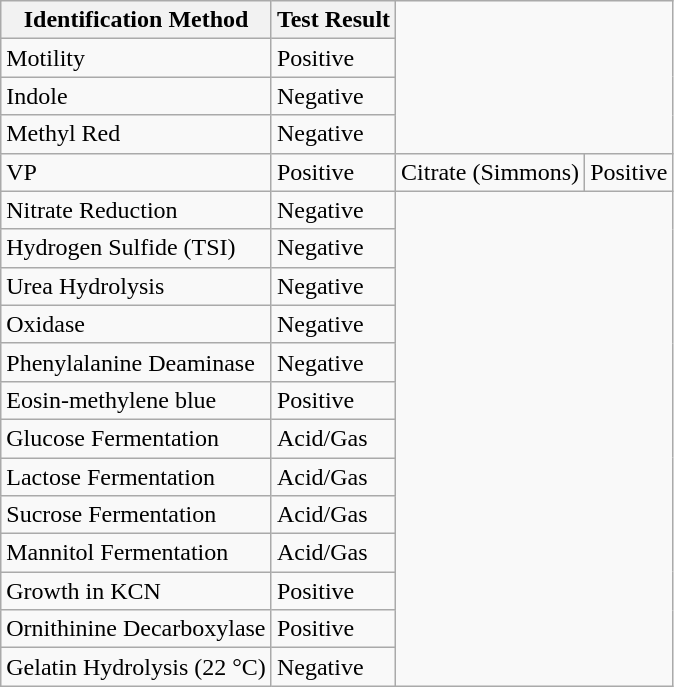<table class="wikitable">
<tr>
<th>Identification Method</th>
<th>Test Result</th>
</tr>
<tr>
<td>Motility</td>
<td>Positive</td>
</tr>
<tr>
<td>Indole</td>
<td>Negative</td>
</tr>
<tr>
<td>Methyl Red</td>
<td>Negative</td>
</tr>
<tr>
<td>VP</td>
<td>Positive</td>
<td>Citrate (Simmons)</td>
<td>Positive</td>
</tr>
<tr>
<td>Nitrate Reduction</td>
<td>Negative</td>
</tr>
<tr>
<td>Hydrogen Sulfide (TSI)</td>
<td>Negative</td>
</tr>
<tr>
<td>Urea Hydrolysis</td>
<td>Negative</td>
</tr>
<tr>
<td>Oxidase</td>
<td>Negative</td>
</tr>
<tr>
<td>Phenylalanine Deaminase</td>
<td>Negative</td>
</tr>
<tr>
<td>Eosin-methylene blue</td>
<td>Positive</td>
</tr>
<tr>
<td>Glucose Fermentation</td>
<td>Acid/Gas</td>
</tr>
<tr>
<td>Lactose Fermentation</td>
<td>Acid/Gas</td>
</tr>
<tr>
<td>Sucrose Fermentation</td>
<td>Acid/Gas</td>
</tr>
<tr>
<td>Mannitol Fermentation</td>
<td>Acid/Gas</td>
</tr>
<tr>
<td>Growth in KCN</td>
<td>Positive</td>
</tr>
<tr>
<td>Ornithinine Decarboxylase</td>
<td>Positive</td>
</tr>
<tr>
<td>Gelatin Hydrolysis (22 °C)</td>
<td>Negative</td>
</tr>
</table>
